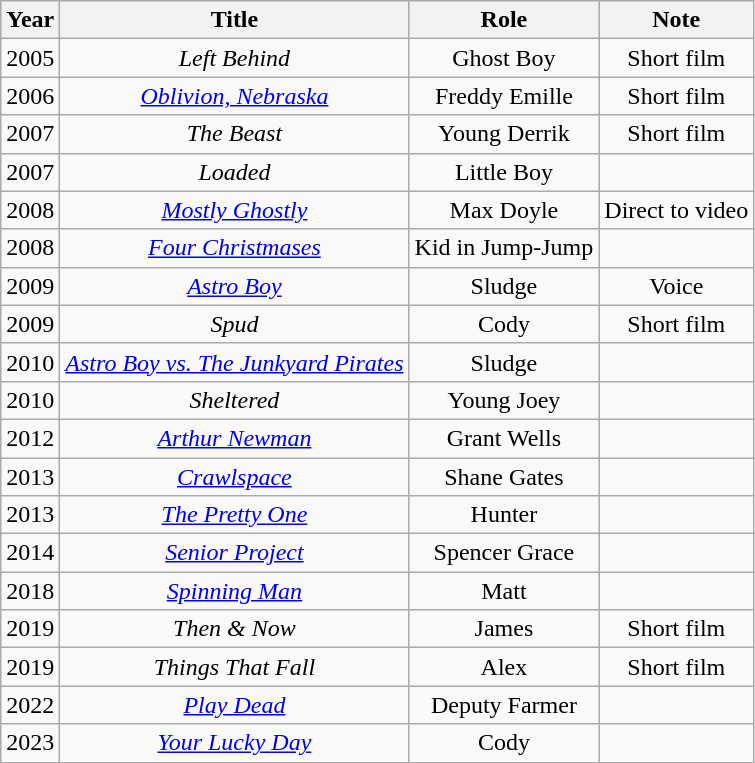<table style="text-align: center" class="wikitable sortable">
<tr>
<th>Year</th>
<th>Title</th>
<th>Role</th>
<th>Note</th>
</tr>
<tr>
<td>2005</td>
<td><em>Left Behind</em></td>
<td>Ghost Boy</td>
<td>Short film</td>
</tr>
<tr>
<td>2006</td>
<td><em><a href='#'>Oblivion, Nebraska</a></em></td>
<td>Freddy Emille</td>
<td>Short film</td>
</tr>
<tr>
<td>2007</td>
<td><em>The Beast</em></td>
<td>Young Derrik</td>
<td>Short film</td>
</tr>
<tr>
<td>2007</td>
<td><em>Loaded</em></td>
<td>Little Boy</td>
<td></td>
</tr>
<tr>
<td>2008</td>
<td><em><a href='#'>Mostly Ghostly</a></em></td>
<td>Max Doyle</td>
<td>Direct to video</td>
</tr>
<tr>
<td>2008</td>
<td><em><a href='#'>Four Christmases</a></em></td>
<td>Kid in Jump-Jump</td>
<td></td>
</tr>
<tr>
<td>2009</td>
<td><em><a href='#'>Astro Boy</a></em></td>
<td>Sludge</td>
<td>Voice</td>
</tr>
<tr>
<td>2009</td>
<td><em>Spud</em></td>
<td>Cody</td>
<td>Short film</td>
</tr>
<tr>
<td>2010</td>
<td><em><a href='#'>Astro Boy vs. The Junkyard Pirates</a></em></td>
<td>Sludge</td>
<td></td>
</tr>
<tr>
<td>2010</td>
<td><em>Sheltered</em></td>
<td>Young Joey</td>
<td></td>
</tr>
<tr>
<td>2012</td>
<td><em><a href='#'>Arthur Newman</a></em></td>
<td>Grant Wells</td>
<td></td>
</tr>
<tr>
<td>2013</td>
<td><em><a href='#'>Crawlspace</a></em></td>
<td>Shane Gates</td>
<td></td>
</tr>
<tr>
<td>2013</td>
<td><em><a href='#'>The Pretty One</a></em></td>
<td>Hunter</td>
<td></td>
</tr>
<tr>
<td>2014</td>
<td><em><a href='#'>Senior Project</a></em></td>
<td>Spencer Grace</td>
<td></td>
</tr>
<tr>
<td>2018</td>
<td><em><a href='#'>Spinning Man</a></em></td>
<td>Matt</td>
<td></td>
</tr>
<tr>
<td>2019</td>
<td><em>Then & Now</em></td>
<td>James</td>
<td>Short film</td>
</tr>
<tr>
<td>2019</td>
<td><em>Things That Fall</em></td>
<td>Alex</td>
<td>Short film</td>
</tr>
<tr>
<td>2022</td>
<td><em><a href='#'>Play Dead</a></em></td>
<td>Deputy Farmer</td>
<td></td>
</tr>
<tr>
<td>2023</td>
<td><em><a href='#'>Your Lucky Day</a></em></td>
<td>Cody</td>
<td></td>
</tr>
</table>
